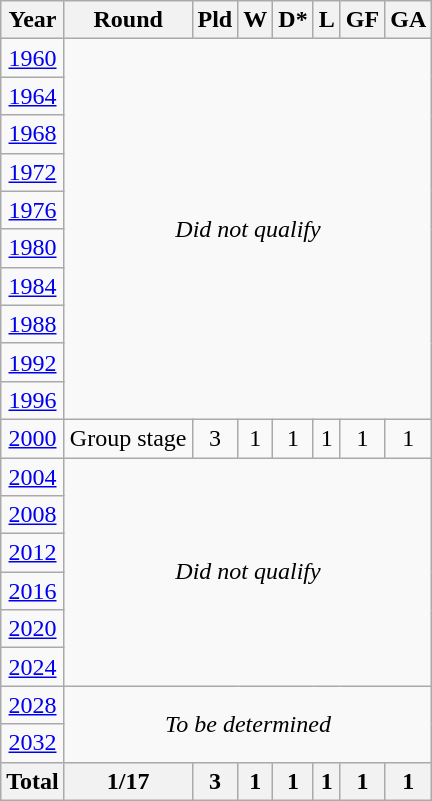<table class="wikitable" style="text-align:center;">
<tr>
<th>Year</th>
<th>Round</th>
<th>Pld</th>
<th>W</th>
<th>D*</th>
<th>L</th>
<th>GF</th>
<th>GA</th>
</tr>
<tr>
<td> <a href='#'>1960</a></td>
<td colspan=7 rowspan=10><em>Did not qualify</em></td>
</tr>
<tr>
<td> <a href='#'>1964</a></td>
</tr>
<tr>
<td> <a href='#'>1968</a></td>
</tr>
<tr>
<td> <a href='#'>1972</a></td>
</tr>
<tr>
<td> <a href='#'>1976</a></td>
</tr>
<tr>
<td> <a href='#'>1980</a></td>
</tr>
<tr>
<td> <a href='#'>1984</a></td>
</tr>
<tr>
<td> <a href='#'>1988</a></td>
</tr>
<tr>
<td> <a href='#'>1992</a></td>
</tr>
<tr>
<td> <a href='#'>1996</a></td>
</tr>
<tr>
<td>  <a href='#'>2000</a></td>
<td>Group stage</td>
<td>3</td>
<td>1</td>
<td>1</td>
<td>1</td>
<td>1</td>
<td>1</td>
</tr>
<tr>
<td> <a href='#'>2004</a></td>
<td colspan=7 rowspan=6><em>Did not qualify</em></td>
</tr>
<tr>
<td>  <a href='#'>2008</a></td>
</tr>
<tr>
<td>  <a href='#'>2012</a></td>
</tr>
<tr>
<td> <a href='#'>2016</a></td>
</tr>
<tr>
<td> <a href='#'>2020</a></td>
</tr>
<tr>
<td> <a href='#'>2024</a></td>
</tr>
<tr>
<td>  <a href='#'>2028</a></td>
<td colspan=7 rowspan=2><em>To be determined</em></td>
</tr>
<tr>
<td>  <a href='#'>2032</a></td>
</tr>
<tr>
<th><strong>Total</strong></th>
<th><strong>1/17</strong></th>
<th><strong>3</strong></th>
<th><strong>1</strong></th>
<th><strong>1</strong></th>
<th><strong>1</strong></th>
<th><strong>1</strong></th>
<th><strong>1</strong></th>
</tr>
</table>
